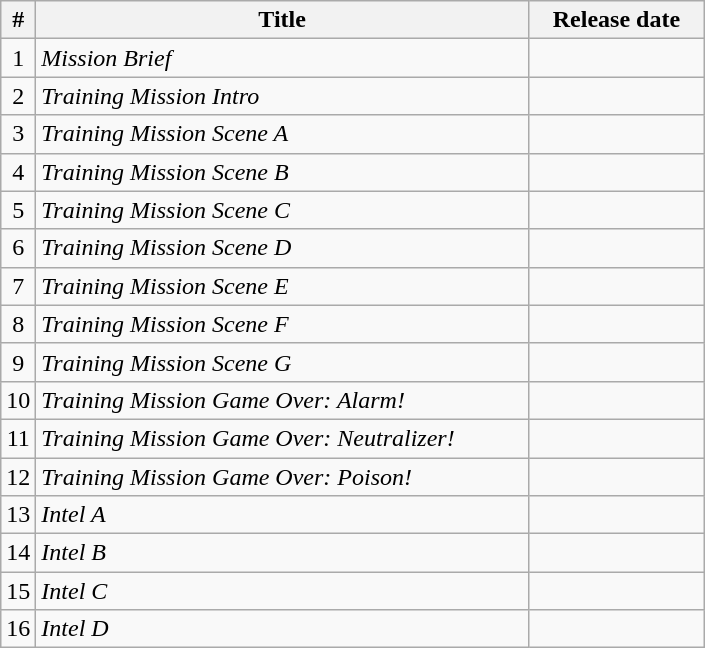<table class="wikitable sortable">
<tr>
<th width=10>#</th>
<th width=321>Title</th>
<th width=110>Release date</th>
</tr>
<tr>
<td align="center">1</td>
<td><em>Mission Brief</em></td>
<td align="right"></td>
</tr>
<tr>
<td align="center">2</td>
<td><em>Training Mission Intro</em></td>
<td align="right"></td>
</tr>
<tr>
<td align="center">3</td>
<td><em>Training Mission Scene A</em></td>
<td align="right"></td>
</tr>
<tr>
<td align="center">4</td>
<td><em>Training Mission Scene B</em></td>
<td align="right"></td>
</tr>
<tr>
<td align="center">5</td>
<td><em>Training Mission Scene C</em></td>
<td align="right"></td>
</tr>
<tr>
<td align="center">6</td>
<td><em>Training Mission Scene D</em></td>
<td align="right"></td>
</tr>
<tr>
<td align="center">7</td>
<td><em>Training Mission Scene E</em></td>
<td align="right"></td>
</tr>
<tr>
<td align="center">8</td>
<td><em>Training Mission Scene F</em></td>
<td align="right"></td>
</tr>
<tr>
<td align="center">9</td>
<td><em>Training Mission Scene G</em></td>
<td align="right"></td>
</tr>
<tr>
<td align="center">10</td>
<td><em>Training Mission Game Over: Alarm!</em></td>
<td align="right"></td>
</tr>
<tr>
<td align="center">11</td>
<td><em>Training Mission Game Over: Neutralizer!</em></td>
<td align="right"></td>
</tr>
<tr>
<td align="center">12</td>
<td><em>Training Mission Game Over: Poison!</em></td>
<td align="right"></td>
</tr>
<tr>
<td align="center">13</td>
<td><em>Intel A</em></td>
<td align="right"></td>
</tr>
<tr>
<td align="center">14</td>
<td><em>Intel B</em></td>
<td align="right"></td>
</tr>
<tr>
<td align="center">15</td>
<td><em>Intel C</em></td>
<td align="right"></td>
</tr>
<tr>
<td align="center">16</td>
<td><em>Intel D</em></td>
<td align="right"></td>
</tr>
</table>
